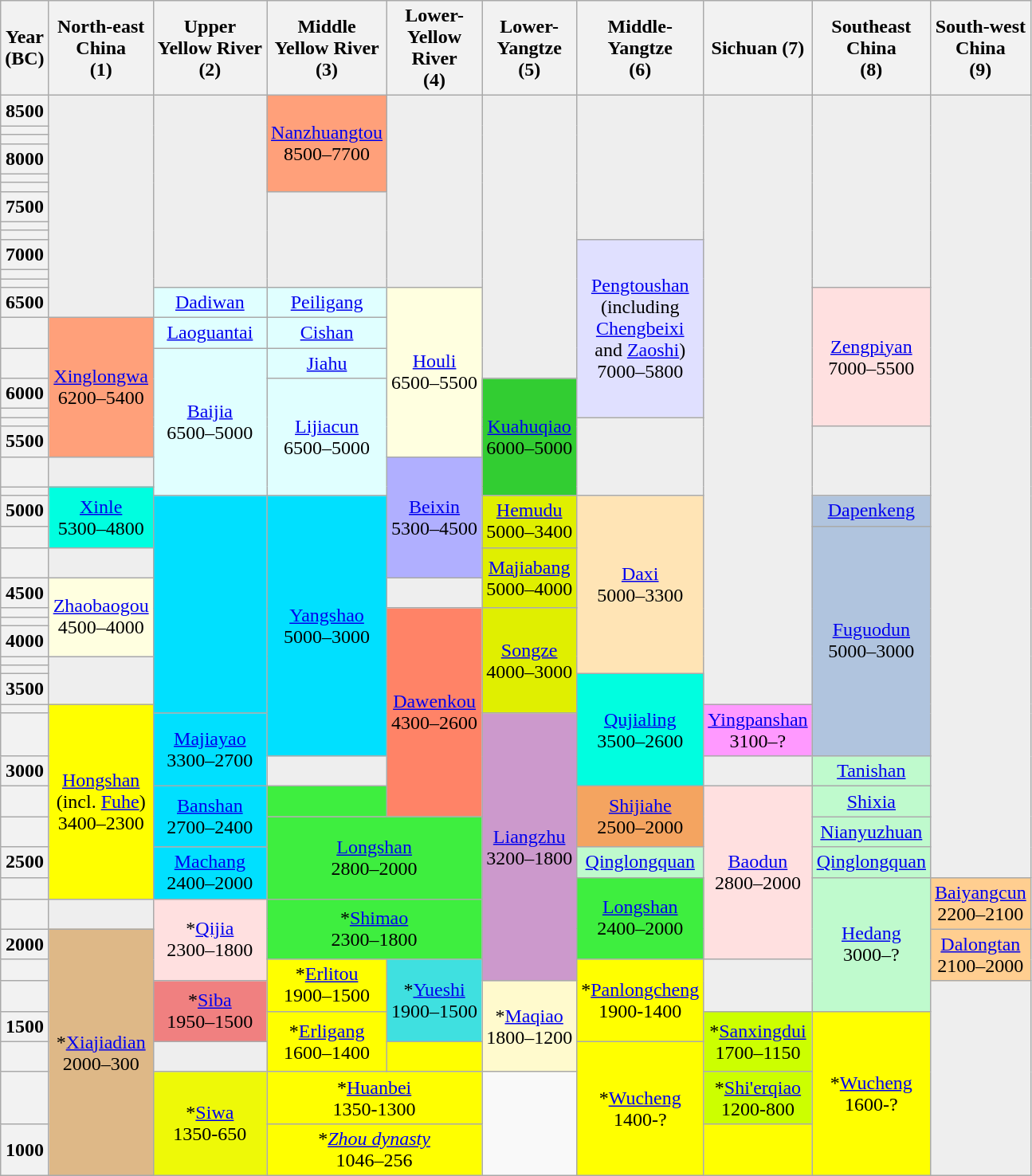<table class=wikitable>
<tr bgcolor='#FFFFFF'>
<th>Year<br>(BC)</th>
<th>North-east<br>China<br>(1)</th>
<th>Upper<br>Yellow River<br>(2)</th>
<th>Middle<br>Yellow River<br>(3)</th>
<th>Lower-<br>Yellow<br>River<br>(4)</th>
<th>Lower-<br>Yangtze<br>(5)</th>
<th>Middle-<br>Yangtze<br>(6)</th>
<th>Sichuan (7)</th>
<th>Southeast<br>China<br>(8)</th>
<th>South-west<br>China<br>(9)</th>
</tr>
<tr>
<th>8500</th>
<td rowspan="13" bgcolor="#EEEEEE"> </td>
<td rowspan="12" bgcolor="#EEEEEE"> </td>
<td rowspan="6" bgcolor="#FFA07A" align="center"><a href='#'>Nanzhuangtou</a><br>8500–7700</td>
<td rowspan="12" bgcolor="#EEEEEE"> </td>
<td rowspan="15" bgcolor="#EEEEEE"> </td>
<td rowspan="9" bgcolor="#EEEEEE"> </td>
<td rowspan="31" bgcolor="#EEEEEE"> </td>
<td rowspan="12" bgcolor="#EEEEEE"> </td>
<td rowspan="37" bgcolor="#EEEEEE"> </td>
</tr>
<tr>
<th></th>
</tr>
<tr>
<th></th>
</tr>
<tr>
<th>8000</th>
</tr>
<tr>
<th></th>
</tr>
<tr>
<th></th>
</tr>
<tr>
<th>7500</th>
<td rowspan="6" bgcolor="#EEEEEE"> </td>
</tr>
<tr>
<th></th>
</tr>
<tr>
<th></th>
</tr>
<tr>
<th>7000</th>
<td rowspan="8" bgcolor="#E0E0FF" align="center"><a href='#'>Pengtoushan</a><br>(including<br><a href='#'>Chengbeixi</a><br>and <a href='#'>Zaoshi</a>)<br>7000–5800</td>
</tr>
<tr>
<th></th>
</tr>
<tr>
<th></th>
</tr>
<tr>
<th>6500</th>
<td colspan='1' bgcolor='#EOFFFF' align='center'><a href='#'>Dadiwan</a></td>
<td colspan='1' bgcolor='#EOFFFF' align='center'><a href='#'>Peiligang</a></td>
<td colspan="1" rowspan="7" bgcolor="#FFFFE0" align="center"><a href='#'>Houli</a><br>6500–5500</td>
<td colspan="1" rowspan="6" bgcolor="#FFE0E0" align="center"><a href='#'>Zengpiyan</a><br>7000–5500</td>
</tr>
<tr>
<th></th>
<td rowspan="6" bgcolor="#FFA07A" align="center"><a href='#'>Xinglongwa</a><br>6200–5400</td>
<td bgcolor='#EOFFFF' align='center'><a href='#'>Laoguantai</a></td>
<td bgcolor='#EOFFFF' align='center'><a href='#'>Cishan</a></td>
</tr>
<tr>
<th></th>
<td colspan="1" rowspan="7" bgcolor="#EOFFFF" align="center"><a href='#'>Baijia</a><br>6500–5000</td>
<td colspan='1' bgcolor='#EOFFFF' align='center'><a href='#'>Jiahu</a></td>
</tr>
<tr>
<th>6000</th>
<td colspan="1" rowspan="6" bgcolor="#EOFFFF" align="center"><a href='#'>Lijiacun</a><br>6500–5000</td>
<td colspan="1" rowspan="6" bgcolor="#32CD32" align="center"><a href='#'>Kuahuqiao</a><br>6000–5000</td>
</tr>
<tr>
<th></th>
</tr>
<tr>
<th></th>
<td colspan="1" rowspan="4" bgcolor="#EEEEEE"> </td>
</tr>
<tr>
<th>5500</th>
<td colspan="1" rowspan="3" bgcolor="#EEEEEE"> </td>
</tr>
<tr>
<th></th>
<td colspan='1' bgcolor='#EEEEEE'> </td>
<td colspan="1" rowspan="5" bgcolor="#B0AFFF" align="center"><a href='#'>Beixin</a><br>5300–4500</td>
</tr>
<tr>
<th></th>
<td colspan="1" rowspan="3" bgcolor="#OOFEEO" align="center"><a href='#'>Xinle</a><br>5300–4800</td>
</tr>
<tr>
<th>5000</th>
<td colspan="1" rowspan="11" bgcolor="#O0E0FF" align="center"> </td>
<td rowspan=12 bgcolor='#O0E0FF' align='center'><a href='#'>Yangshao</a><br>5000–3000</td>
<td colspan="1" rowspan="2" bgcolor="#E0EFOO" align="center"><a href='#'>Hemudu</a><br>5000–3400</td>
<td rowspan=9 bgcolor='#FFE4B5' align='center'><a href='#'>Daxi</a><br>5000–3300</td>
<td colspan='1' bgcolor='#B0C4DE' align='center'><a href='#'>Dapenkeng</a></td>
</tr>
<tr>
<th></th>
<td colspan="1" rowspan="11" bgcolor="#B0C4DE" align="center"><a href='#'>Fuguodun</a><br>5000–3000</td>
</tr>
<tr>
<th></th>
<td colspan='1' bgcolor='#EEEEEE'> </td>
<td colspan="1" rowspan="2" bgcolor="#E0EFOO" align="center"><a href='#'>Majiabang</a><br>5000–4000</td>
</tr>
<tr>
<th>4500</th>
<td colspan="1" rowspan="4" bgcolor="#FFFFEO" align="center"><a href='#'>Zhaobaogou</a><br>4500–4000</td>
<td colspan='1' bgcolor='#EEEEEE'> </td>
</tr>
<tr>
<th></th>
<td colspan="1" rowspan="10" bgcolor="#FF8367" align="center"><a href='#'>Dawenkou</a><br>4300–2600</td>
<td colspan="1" rowspan="7" bgcolor="#E0EFOO" align="center"><a href='#'>Songze</a><br>4000–3000</td>
</tr>
<tr>
<th></th>
</tr>
<tr>
<th>4000</th>
</tr>
<tr>
<th></th>
<td colspan="1" rowspan="3" bgcolor="#EEEEEE"> </td>
</tr>
<tr>
<th></th>
</tr>
<tr>
<th>3500</th>
<td colspan="1" rowspan="4" bgcolor="#OOFEEO" align="center"><a href='#'>Qujialing</a><br>3500–2600</td>
</tr>
<tr>
<th></th>
<td colspan="1" rowspan="7" bgcolor="yellow" align="center"><a href='#'>Hongshan</a><br>(incl. <a href='#'>Fuhe</a>)<br>3400–2300</td>
<td colspan="1" rowspan="2" bgcolor="#FF99FF" align="center"><a href='#'>Yingpanshan</a><br>3100–?</td>
</tr>
<tr>
<th></th>
<td colspan="1" rowspan="2" bgcolor="#O0E0FF" align="center"><a href='#'>Majiayao</a><br>3300–2700</td>
<td colspan="1" rowspan="9" bgcolor="#CC99CC" align="center"><a href='#'>Liangzhu</a><br>3200–1800</td>
</tr>
<tr>
<th>3000</th>
<td colspan='1' bgcolor='#EEEEEE'> </td>
<td colspan='1' bgcolor='#EEEEEE'> </td>
<td colspan='1' bgcolor='#BFFACD' align='center'><a href='#'>Tanishan</a></td>
</tr>
<tr>
<th></th>
<td colspan="1" rowspan="2" bgcolor="O0E0FF" align="center"><a href='#'>Banshan</a><br>2700–2400</td>
<td colspan='1' bgcolor='#3EEE3F' align='center'></td>
<td colspan="1" rowspan="2" bgcolor="#F4A460" align="center"><a href='#'>Shijiahe</a><br>2500–2000</td>
<td rowspan=6 bgcolor='#FFE0E0' align='center'><a href='#'>Baodun</a><br>2800–2000</td>
<td colspan='1' bgcolor='#BFFACD' align='center'><a href='#'>Shixia</a></td>
</tr>
<tr>
<th></th>
<td colspan="2" rowspan="3" bgcolor="#3EEE3F" align="center"><a href='#'>Longshan</a><br>2800–2000</td>
<td colspan='1' bgcolor='#BFFACD' align='center'><a href='#'>Nianyuzhuan</a></td>
</tr>
<tr>
<th>2500</th>
<td colspan="1" rowspan="2" bgcolor="#O0E0FF" align="center"><a href='#'>Machang</a><br>2400–2000</td>
<td colspan='1' bgcolor='#BFFACD' align='center'><a href='#'>Qinglongquan</a></td>
<td colspan='1' bgcolor='#BFFACD' align='center'><a href='#'>Qinglongquan</a></td>
</tr>
<tr>
<th></th>
<td colspan="1" rowspan="3" bgcolor="#3EEE3F" align="center"><a href='#'>Longshan</a><br>2400–2000</td>
<td colspan="1" rowspan="5" bgcolor="#BFFACD" align="center"><a href='#'>Hedang</a><br>3000–?</td>
<td colspan="1" rowspan="2" bgcolor="#FFBCE99" align="center"><a href='#'>Baiyangcun</a><br>2200–2100</td>
</tr>
<tr>
<th></th>
<td colspan='1' bgcolor='#EEEEEE'> </td>
<td colspan="1" rowspan="3" bgcolor="#FFE0E0" align="center">*<a href='#'>Qijia</a><br>2300–1800</td>
<td colspan="2" rowspan="2" bgcolor="#3EEE3F" align="center">*<a href='#'>Shimao</a><br>2300–1800</td>
</tr>
<tr>
<th>2000</th>
<td rowspan=7 bgcolor='#DEB887' align='center'>*<a href='#'>Xiajiadian</a><br>2000–300</td>
<td colspan="1" rowspan="2" bgcolor="#FFBCE99" align="center"><a href='#'>Dalongtan</a><br>2100–2000</td>
</tr>
<tr>
<th></th>
<td colspan="1" rowspan="2" bgcolor="yellow" align="center">*<a href='#'>Erlitou</a><br>1900–1500</td>
<td colspan="1" rowspan="3" bgcolor="#3FE0E0" align="center">*<a href='#'>Yueshi</a><br>1900–1500</td>
<td colspan="1" rowspan="3" bgcolor="yellow" align="center">*<a href='#'>Panlongcheng</a><br>1900-1400</td>
<td colspan="1" rowspan="2" bgcolor="#EEEEEE"> </td>
</tr>
<tr>
<th></th>
<td rowspan="2" bgcolor="#F08080" align="center">*<a href='#'>Siba</a><br>1950–1500</td>
<td rowspan="3" bgcolor="#FFFACD" align="center">*<a href='#'>Maqiao</a><br>1800–1200</td>
<td rowspan="5" bgcolor="#EEEEEE"> </td>
</tr>
<tr>
<th>1500</th>
<td rowspan="2" bgcolor="yellow" align="center">*<a href='#'>Erligang</a><br>1600–1400</td>
<td rowspan="2" bgcolor="#CCFF00" align="center">*<a href='#'>Sanxingdui</a><br>1700–1150</td>
<td rowspan=4 bgcolor='yellow' align='center'>*<a href='#'>Wucheng</a><br>1600-?</td>
</tr>
<tr>
<th></th>
<td bgcolor='#EEEEEE'> </td>
<td bgcolor='yellow'> </td>
<td rowspan="3" bgcolor="yellow" align="center">*<a href='#'>Wucheng</a><br>1400-?</td>
</tr>
<tr>
<th></th>
<td rowspan=2 bgcolor='#EEF907' align='center'>*<a href='#'>Siwa</a><br>1350-650</td>
<td colspan="2" bgcolor="yellow" align="center">*<a href='#'>Huanbei</a> <br>1350-1300</td>
<td rowspan="2"></td>
<td bgcolor='#CCFF00' align='center'>*<a href='#'>Shi'erqiao</a><br>1200-800</td>
</tr>
<tr>
<th>1000</th>
<td colspan="2" bgcolor="yellow" align="center">*<em><a href='#'>Zhou dynasty</a></em><br>1046–256</td>
<td bgcolor='yellow'> </td>
</tr>
</table>
